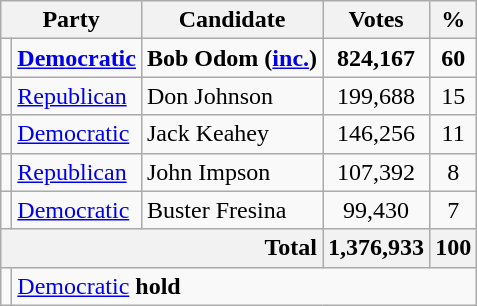<table class=wikitable>
<tr>
<th colspan=2>Party</th>
<th>Candidate</th>
<th>Votes</th>
<th>%</th>
</tr>
<tr>
<td></td>
<td><strong><a href='#'>Democratic</a></strong></td>
<td><strong>Bob Odom (<a href='#'>inc.</a>)</strong></td>
<td align=center><strong>824,167</strong></td>
<td align=center><strong>60</strong></td>
</tr>
<tr>
<td></td>
<td><a href='#'>Republican</a></td>
<td>Don Johnson</td>
<td align=center>199,688</td>
<td align=center>15</td>
</tr>
<tr>
<td></td>
<td><a href='#'>Democratic</a></td>
<td>Jack Keahey</td>
<td align=center>146,256</td>
<td align=center>11</td>
</tr>
<tr>
<td></td>
<td><a href='#'>Republican</a></td>
<td>John Impson</td>
<td align=center>107,392</td>
<td align=center>8</td>
</tr>
<tr>
<td></td>
<td><a href='#'>Democratic</a></td>
<td>Buster Fresina</td>
<td align=center>99,430</td>
<td align=center>7</td>
</tr>
<tr>
<th colspan=3; style="text-align:right;">Total</th>
<th align=center>1,376,933</th>
<th align=center>100</th>
</tr>
<tr>
<td></td>
<td colspan=6; style="text-align:left;"><a href='#'>Democratic</a> <strong>hold</strong></td>
</tr>
</table>
